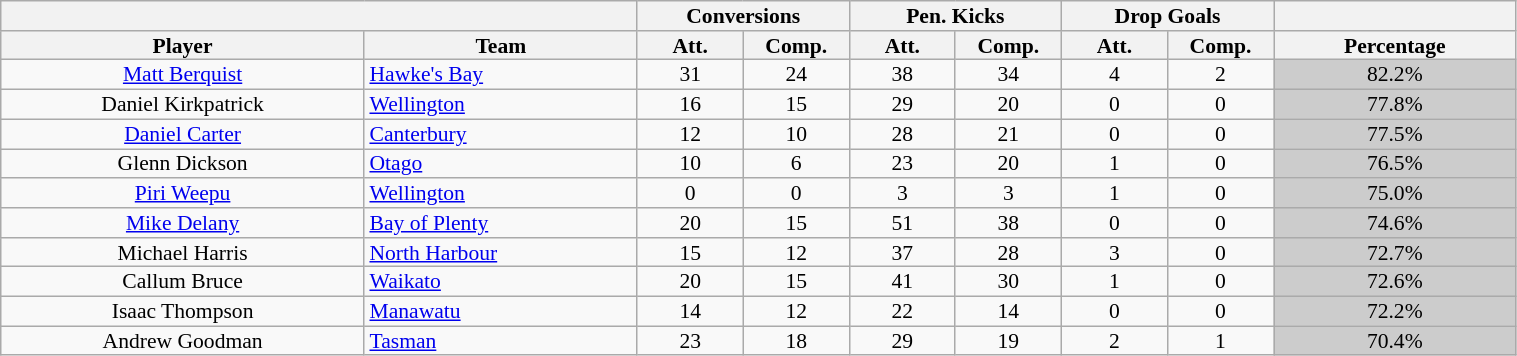<table class="wikitable" style="text-align:center; line-height: 90%; font-size:90%;" width=80%>
<tr>
<th colspan=2></th>
<th colspan=2>Conversions</th>
<th colspan=2>Pen. Kicks</th>
<th colspan=2>Drop Goals</th>
<th></th>
</tr>
<tr>
<th width=24%>Player</th>
<th width=18%>Team</th>
<th width=7%>Att.</th>
<th width=7%>Comp.</th>
<th width=7%>Att.</th>
<th width=7%>Comp.</th>
<th width=7%>Att.</th>
<th width=7%>Comp.</th>
<th width=16%>Percentage</th>
</tr>
<tr>
<td><a href='#'>Matt Berquist</a></td>
<td align=left> <a href='#'>Hawke's Bay</a></td>
<td>31</td>
<td>24</td>
<td>38</td>
<td>34</td>
<td>4</td>
<td>2</td>
<td bgcolor=#cccccc>82.2%</td>
</tr>
<tr>
<td>Daniel Kirkpatrick</td>
<td align=left> <a href='#'>Wellington</a></td>
<td>16</td>
<td>15</td>
<td>29</td>
<td>20</td>
<td>0</td>
<td>0</td>
<td bgcolor=#cccccc>77.8%</td>
</tr>
<tr>
<td><a href='#'>Daniel Carter</a></td>
<td align=left> <a href='#'>Canterbury</a></td>
<td>12</td>
<td>10</td>
<td>28</td>
<td>21</td>
<td>0</td>
<td>0</td>
<td bgcolor=#cccccc>77.5%</td>
</tr>
<tr>
<td>Glenn Dickson</td>
<td align=left> <a href='#'>Otago</a></td>
<td>10</td>
<td>6</td>
<td>23</td>
<td>20</td>
<td>1</td>
<td>0</td>
<td bgcolor=#cccccc>76.5%</td>
</tr>
<tr>
<td><a href='#'>Piri Weepu</a></td>
<td align=left> <a href='#'>Wellington</a></td>
<td>0</td>
<td>0</td>
<td>3</td>
<td>3</td>
<td>1</td>
<td>0</td>
<td bgcolor=#cccccc>75.0%</td>
</tr>
<tr>
<td><a href='#'>Mike Delany</a></td>
<td align=left> <a href='#'>Bay of Plenty</a></td>
<td>20</td>
<td>15</td>
<td>51</td>
<td>38</td>
<td>0</td>
<td>0</td>
<td bgcolor=#cccccc>74.6%</td>
</tr>
<tr>
<td>Michael Harris</td>
<td align=left> <a href='#'>North Harbour</a></td>
<td>15</td>
<td>12</td>
<td>37</td>
<td>28</td>
<td>3</td>
<td>0</td>
<td bgcolor=#cccccc>72.7%</td>
</tr>
<tr>
<td>Callum Bruce</td>
<td align=left> <a href='#'>Waikato</a></td>
<td>20</td>
<td>15</td>
<td>41</td>
<td>30</td>
<td>1</td>
<td>0</td>
<td bgcolor=#cccccc>72.6%</td>
</tr>
<tr>
<td>Isaac Thompson</td>
<td align=left> <a href='#'>Manawatu</a></td>
<td>14</td>
<td>12</td>
<td>22</td>
<td>14</td>
<td>0</td>
<td>0</td>
<td bgcolor=#cccccc>72.2%</td>
</tr>
<tr>
<td>Andrew Goodman</td>
<td align=left> <a href='#'>Tasman</a></td>
<td>23</td>
<td>18</td>
<td>29</td>
<td>19</td>
<td>2</td>
<td>1</td>
<td bgcolor=#cccccc>70.4%</td>
</tr>
</table>
